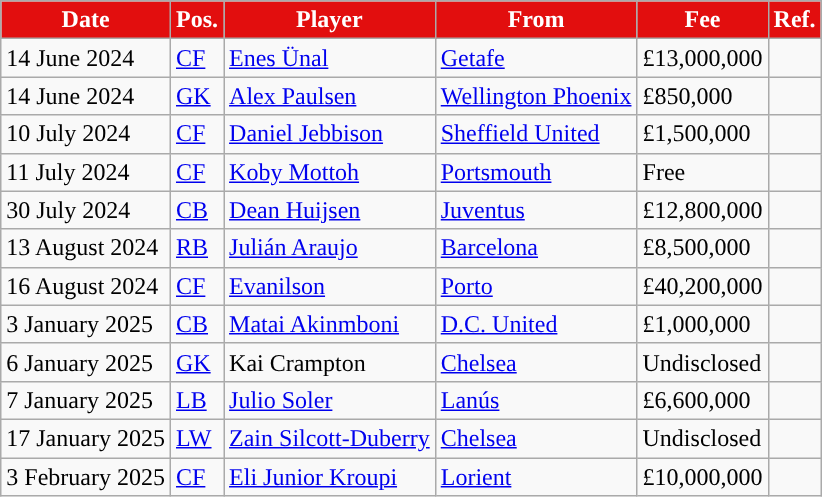<table class="wikitable plainrowheaders sortable">
<tr>
<th style="background:#e20e0e;color:#FFFFFF;">Date</th>
<th style="background:#e20e0e;color:#FFFFFF;">Pos.</th>
<th style="background:#e20e0e;color:#FFFFFF;">Player</th>
<th style="background:#e20e0e;color:#FFFFFF;">From</th>
<th style="background:#e20e0e;color:#FFFFFF;">Fee</th>
<th style="background:#e20e0e;color:#FFFFFF;">Ref.</th>
</tr>
<tr>
<td>14 June 2024</td>
<td><a href='#'>CF</a></td>
<td> <a href='#'>Enes Ünal</a></td>
<td> <a href='#'>Getafe</a></td>
<td>£13,000,000</td>
<td></td>
</tr>
<tr>
<td>14 June 2024</td>
<td><a href='#'>GK</a></td>
<td> <a href='#'>Alex Paulsen</a></td>
<td> <a href='#'>Wellington Phoenix</a></td>
<td>£850,000</td>
<td></td>
</tr>
<tr>
<td>10 July 2024</td>
<td><a href='#'>CF</a></td>
<td> <a href='#'>Daniel Jebbison</a></td>
<td> <a href='#'>Sheffield United</a></td>
<td>£1,500,000</td>
<td></td>
</tr>
<tr>
<td>11 July 2024</td>
<td><a href='#'>CF</a></td>
<td> <a href='#'>Koby Mottoh</a></td>
<td> <a href='#'>Portsmouth</a></td>
<td>Free</td>
<td></td>
</tr>
<tr>
<td>30 July 2024</td>
<td><a href='#'>CB</a></td>
<td> <a href='#'>Dean Huijsen</a></td>
<td> <a href='#'>Juventus</a></td>
<td>£12,800,000</td>
<td></td>
</tr>
<tr>
<td>13 August 2024</td>
<td><a href='#'>RB</a></td>
<td> <a href='#'>Julián Araujo</a></td>
<td> <a href='#'>Barcelona</a></td>
<td>£8,500,000</td>
<td></td>
</tr>
<tr>
<td>16 August 2024</td>
<td><a href='#'>CF</a></td>
<td> <a href='#'>Evanilson</a></td>
<td> <a href='#'>Porto</a></td>
<td>£40,200,000</td>
<td></td>
</tr>
<tr>
<td>3 January 2025</td>
<td><a href='#'>CB</a></td>
<td> <a href='#'>Matai Akinmboni</a></td>
<td> <a href='#'>D.C. United</a></td>
<td>£1,000,000</td>
<td></td>
</tr>
<tr>
<td>6 January 2025</td>
<td><a href='#'>GK</a></td>
<td> Kai Crampton</td>
<td> <a href='#'>Chelsea</a></td>
<td>Undisclosed</td>
<td></td>
</tr>
<tr>
<td>7 January 2025</td>
<td><a href='#'>LB</a></td>
<td> <a href='#'>Julio Soler</a></td>
<td> <a href='#'>Lanús</a></td>
<td>£6,600,000</td>
<td></td>
</tr>
<tr>
<td>17 January 2025</td>
<td><a href='#'>LW</a></td>
<td> <a href='#'>Zain Silcott-Duberry</a></td>
<td> <a href='#'>Chelsea</a></td>
<td>Undisclosed</td>
<td></td>
</tr>
<tr>
<td>3 February 2025</td>
<td><a href='#'>CF</a></td>
<td> <a href='#'>Eli Junior Kroupi</a></td>
<td> <a href='#'>Lorient</a></td>
<td>£10,000,000</td>
<td></td>
</tr>
</table>
